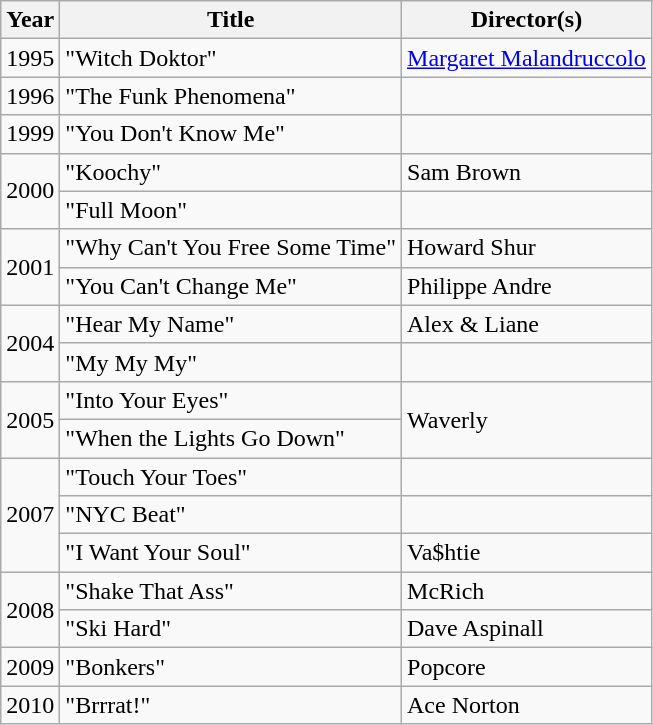<table class="wikitable">
<tr>
<th>Year</th>
<th>Title</th>
<th>Director(s)</th>
</tr>
<tr>
<td>1995</td>
<td>"Witch Doktor"</td>
<td><a href='#'>Margaret Malandruccolo</a></td>
</tr>
<tr>
<td>1996</td>
<td>"The Funk Phenomena"</td>
<td></td>
</tr>
<tr>
<td>1999</td>
<td>"You Don't Know Me"</td>
<td></td>
</tr>
<tr>
<td rowspan="2">2000</td>
<td>"Koochy"</td>
<td>Sam Brown</td>
</tr>
<tr>
<td>"Full Moon"</td>
<td></td>
</tr>
<tr>
<td rowspan="2">2001</td>
<td>"Why Can't You Free Some Time"</td>
<td>Howard Shur</td>
</tr>
<tr>
<td>"You Can't Change Me"</td>
<td>Philippe Andre</td>
</tr>
<tr>
<td rowspan="2">2004</td>
<td>"Hear My Name"</td>
<td>Alex & Liane</td>
</tr>
<tr>
<td>"My My My"</td>
<td></td>
</tr>
<tr>
<td rowspan="2">2005</td>
<td>"Into Your Eyes"</td>
<td rowspan="2">Waverly</td>
</tr>
<tr>
<td>"When the Lights Go Down"</td>
</tr>
<tr>
<td rowspan="3">2007</td>
<td>"Touch Your Toes"</td>
<td></td>
</tr>
<tr>
<td>"NYC Beat"</td>
<td></td>
</tr>
<tr>
<td>"I Want Your Soul"</td>
<td>Va$htie</td>
</tr>
<tr>
<td rowspan="2">2008</td>
<td>"Shake That Ass"</td>
<td>McRich</td>
</tr>
<tr>
<td>"Ski Hard"</td>
<td>Dave Aspinall</td>
</tr>
<tr>
<td>2009</td>
<td>"Bonkers"</td>
<td>Popcore</td>
</tr>
<tr>
<td>2010</td>
<td>"Brrrat!"</td>
<td>Ace Norton</td>
</tr>
</table>
